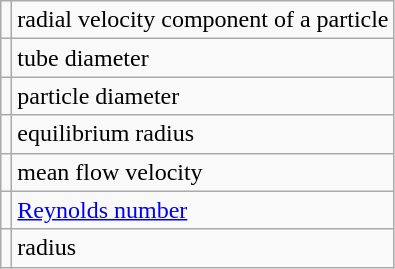<table Class="wikitable">
<tr>
<td></td>
<td>radial velocity component of a particle</td>
</tr>
<tr>
<td></td>
<td>tube diameter</td>
</tr>
<tr>
<td></td>
<td>particle diameter</td>
</tr>
<tr>
<td></td>
<td>equilibrium radius</td>
</tr>
<tr>
<td></td>
<td>mean flow velocity</td>
</tr>
<tr>
<td></td>
<td><a href='#'>Reynolds number</a></td>
</tr>
<tr>
<td></td>
<td>radius</td>
</tr>
</table>
